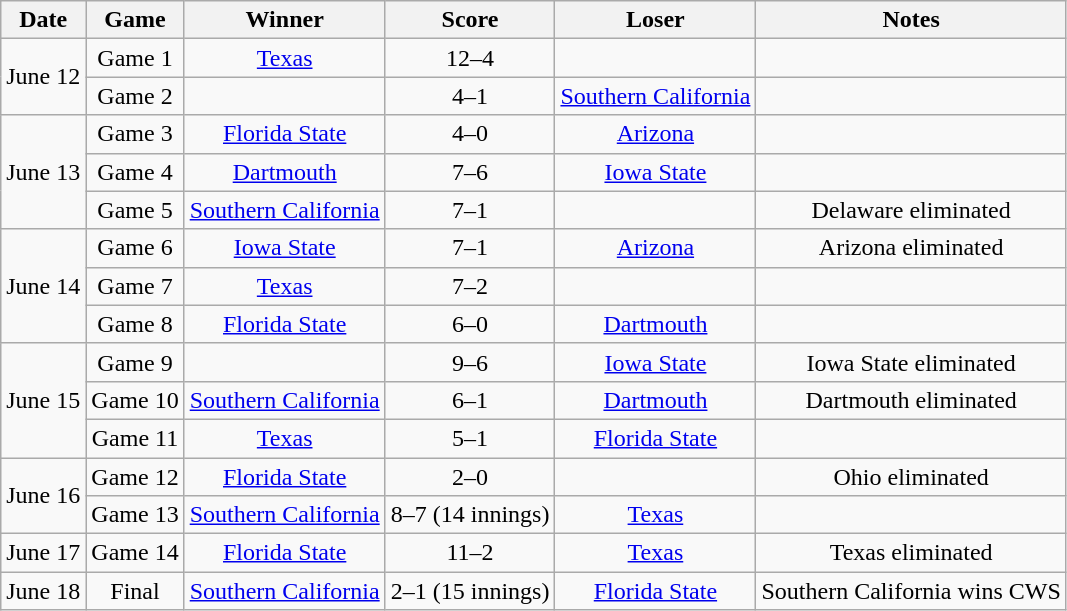<table class="wikitable">
<tr>
<th>Date</th>
<th>Game</th>
<th>Winner</th>
<th>Score</th>
<th>Loser</th>
<th>Notes</th>
</tr>
<tr align=center>
<td rowspan=2>June 12</td>
<td>Game 1</td>
<td><a href='#'>Texas</a></td>
<td>12–4</td>
<td></td>
<td></td>
</tr>
<tr align=center>
<td>Game 2</td>
<td></td>
<td>4–1</td>
<td><a href='#'>Southern California</a></td>
<td></td>
</tr>
<tr align=center>
<td rowspan=3>June 13</td>
<td>Game 3</td>
<td><a href='#'>Florida State</a></td>
<td>4–0</td>
<td><a href='#'>Arizona</a></td>
<td></td>
</tr>
<tr align=center>
<td>Game 4</td>
<td><a href='#'>Dartmouth</a></td>
<td>7–6</td>
<td><a href='#'>Iowa State</a></td>
<td></td>
</tr>
<tr align=center>
<td>Game 5</td>
<td><a href='#'>Southern California</a></td>
<td>7–1</td>
<td></td>
<td>Delaware eliminated</td>
</tr>
<tr align=center>
<td rowspan=3>June 14</td>
<td>Game 6</td>
<td><a href='#'>Iowa State</a></td>
<td>7–1</td>
<td><a href='#'>Arizona</a></td>
<td>Arizona eliminated</td>
</tr>
<tr align=center>
<td>Game 7</td>
<td><a href='#'>Texas</a></td>
<td>7–2</td>
<td></td>
<td></td>
</tr>
<tr align=center>
<td>Game 8</td>
<td><a href='#'>Florida State</a></td>
<td>6–0</td>
<td><a href='#'>Dartmouth</a></td>
<td></td>
</tr>
<tr align=center>
<td rowspan=3>June 15</td>
<td>Game 9</td>
<td></td>
<td>9–6</td>
<td><a href='#'>Iowa State</a></td>
<td>Iowa State eliminated</td>
</tr>
<tr align=center>
<td>Game 10</td>
<td><a href='#'>Southern California</a></td>
<td>6–1</td>
<td><a href='#'>Dartmouth</a></td>
<td>Dartmouth eliminated</td>
</tr>
<tr align=center>
<td>Game 11</td>
<td><a href='#'>Texas</a></td>
<td>5–1</td>
<td><a href='#'>Florida State</a></td>
<td></td>
</tr>
<tr align=center>
<td rowspan=2>June 16</td>
<td>Game 12</td>
<td><a href='#'>Florida State</a></td>
<td>2–0</td>
<td></td>
<td>Ohio eliminated</td>
</tr>
<tr align=center>
<td>Game 13</td>
<td><a href='#'>Southern California</a></td>
<td>8–7 (14 innings)</td>
<td><a href='#'>Texas</a></td>
<td></td>
</tr>
<tr align=center>
<td>June 17</td>
<td>Game 14</td>
<td><a href='#'>Florida State</a></td>
<td>11–2</td>
<td><a href='#'>Texas</a></td>
<td>Texas eliminated</td>
</tr>
<tr align=center>
<td>June 18</td>
<td>Final</td>
<td><a href='#'>Southern California</a></td>
<td>2–1 (15 innings)</td>
<td><a href='#'>Florida State</a></td>
<td>Southern California wins CWS</td>
</tr>
</table>
